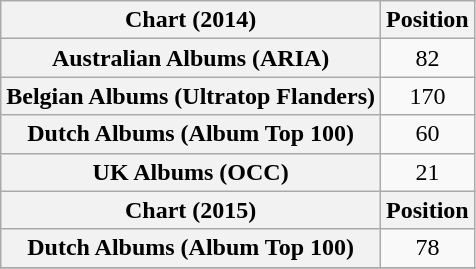<table class="wikitable plainrowheaders" style="text-align:center">
<tr>
<th scope="col">Chart (2014)</th>
<th scope="col">Position</th>
</tr>
<tr>
<th scope="row">Australian Albums (ARIA)</th>
<td>82</td>
</tr>
<tr>
<th scope="row">Belgian Albums (Ultratop Flanders)</th>
<td>170</td>
</tr>
<tr>
<th scope="row">Dutch Albums (Album Top 100)</th>
<td>60</td>
</tr>
<tr>
<th scope="row">UK Albums (OCC)</th>
<td>21</td>
</tr>
<tr>
<th scope="col">Chart (2015)</th>
<th scope="col">Position</th>
</tr>
<tr>
<th scope="row">Dutch Albums (Album Top 100)</th>
<td>78</td>
</tr>
<tr>
</tr>
</table>
